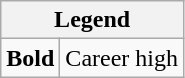<table class="wikitable mw-collapsible mw-collapsed">
<tr>
<th colspan="2">Legend</th>
</tr>
<tr>
<td><strong>Bold</strong></td>
<td>Career high</td>
</tr>
</table>
